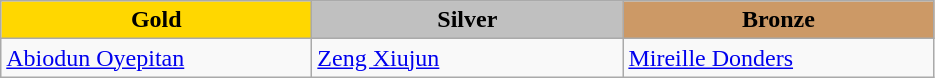<table class="wikitable" style="text-align:left">
<tr align="center">
<td width=200 bgcolor=gold><strong>Gold</strong></td>
<td width=200 bgcolor=silver><strong>Silver</strong></td>
<td width=200 bgcolor=CC9966><strong>Bronze</strong></td>
</tr>
<tr>
<td><a href='#'>Abiodun Oyepitan</a><br><em></em></td>
<td><a href='#'>Zeng Xiujun</a><br><em></em></td>
<td><a href='#'>Mireille Donders</a><br><em></em></td>
</tr>
</table>
